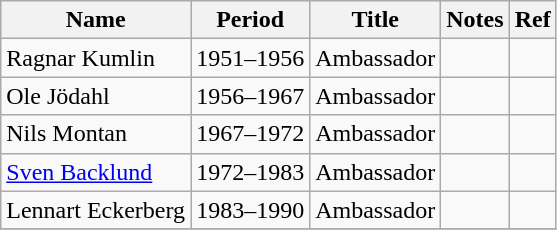<table class="wikitable">
<tr>
<th>Name</th>
<th>Period</th>
<th>Title</th>
<th>Notes</th>
<th>Ref</th>
</tr>
<tr>
<td>Ragnar Kumlin</td>
<td>1951–1956</td>
<td>Ambassador</td>
<td></td>
<td></td>
</tr>
<tr>
<td>Ole Jödahl</td>
<td>1956–1967</td>
<td>Ambassador</td>
<td></td>
<td></td>
</tr>
<tr>
<td>Nils Montan</td>
<td>1967–1972</td>
<td>Ambassador</td>
<td></td>
<td></td>
</tr>
<tr>
<td><a href='#'>Sven Backlund</a></td>
<td>1972–1983</td>
<td>Ambassador</td>
<td></td>
<td></td>
</tr>
<tr>
<td>Lennart Eckerberg</td>
<td>1983–1990</td>
<td>Ambassador</td>
<td></td>
<td></td>
</tr>
<tr>
</tr>
</table>
